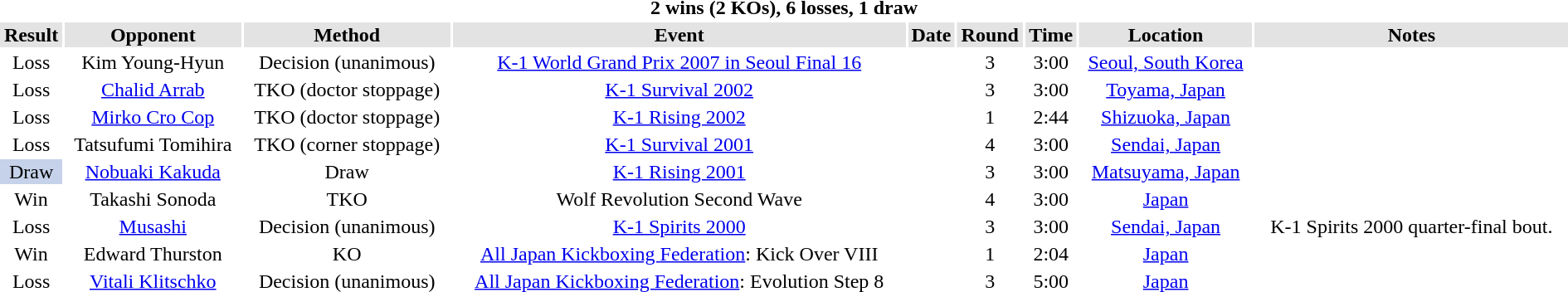<table class="toccolours"  style="width:100%; clear:both; margin:1.5em auto; text-align:center;">
<tr>
<th colspan=9>2 wins (2 KOs), 6 losses, 1 draw</th>
</tr>
<tr style="background: #e3e3e3;">
<th>Result</th>
<th>Opponent</th>
<th>Method</th>
<th>Event</th>
<th>Date</th>
<th>Round</th>
<th>Time</th>
<th>Location</th>
<th>Notes</th>
</tr>
<tr>
<td>Loss</td>
<td> Kim Young-Hyun</td>
<td>Decision (unanimous)</td>
<td><a href='#'>K-1 World Grand Prix 2007 in Seoul Final 16</a></td>
<td></td>
<td style="text-align:center;">3</td>
<td style="text-align:center;">3:00</td>
<td><a href='#'>Seoul, South Korea</a></td>
<td></td>
</tr>
<tr>
<td>Loss</td>
<td> <a href='#'>Chalid Arrab</a></td>
<td>TKO (doctor stoppage)</td>
<td><a href='#'>K-1 Survival 2002</a></td>
<td></td>
<td style="text-align:center;">3</td>
<td style="text-align:center;">3:00</td>
<td><a href='#'>Toyama, Japan</a></td>
<td></td>
</tr>
<tr>
<td>Loss</td>
<td> <a href='#'>Mirko Cro Cop</a></td>
<td>TKO (doctor stoppage)</td>
<td><a href='#'>K-1 Rising 2002</a></td>
<td></td>
<td style="text-align:center;">1</td>
<td style="text-align:center;">2:44</td>
<td><a href='#'>Shizuoka, Japan</a></td>
<td></td>
</tr>
<tr>
<td>Loss</td>
<td> Tatsufumi Tomihira</td>
<td>TKO (corner stoppage)</td>
<td><a href='#'>K-1 Survival 2001</a></td>
<td></td>
<td style="text-align:center;">4</td>
<td style="text-align:center;">3:00</td>
<td><a href='#'>Sendai, Japan</a></td>
<td></td>
</tr>
<tr>
<td style="text-align:center; background:#c5d2ea;">Draw</td>
<td> <a href='#'>Nobuaki Kakuda</a></td>
<td>Draw</td>
<td><a href='#'>K-1 Rising 2001</a></td>
<td></td>
<td style="text-align:center;">3</td>
<td style="text-align:center;">3:00</td>
<td><a href='#'>Matsuyama, Japan</a></td>
<td></td>
</tr>
<tr>
<td>Win</td>
<td> Takashi Sonoda</td>
<td>TKO</td>
<td>Wolf Revolution Second Wave</td>
<td></td>
<td style="text-align:center;">4</td>
<td style="text-align:center;">3:00</td>
<td><a href='#'>Japan</a></td>
<td></td>
</tr>
<tr>
<td>Loss</td>
<td> <a href='#'>Musashi</a></td>
<td>Decision (unanimous)</td>
<td><a href='#'>K-1 Spirits 2000</a></td>
<td></td>
<td style="text-align:center;">3</td>
<td style="text-align:center;">3:00</td>
<td><a href='#'>Sendai, Japan</a></td>
<td>K-1 Spirits 2000 quarter-final bout.</td>
</tr>
<tr>
<td>Win</td>
<td> Edward Thurston</td>
<td>KO</td>
<td><a href='#'>All Japan Kickboxing Federation</a>: Kick Over VIII</td>
<td></td>
<td style="text-align:center;">1</td>
<td style="text-align:center;">2:04</td>
<td><a href='#'>Japan</a></td>
<td></td>
</tr>
<tr>
<td>Loss</td>
<td> <a href='#'>Vitali Klitschko</a></td>
<td>Decision (unanimous)</td>
<td><a href='#'>All Japan Kickboxing Federation</a>: Evolution Step 8</td>
<td></td>
<td style="text-align:center;">3</td>
<td style="text-align:center;">5:00</td>
<td><a href='#'>Japan</a></td>
<td></td>
</tr>
</table>
